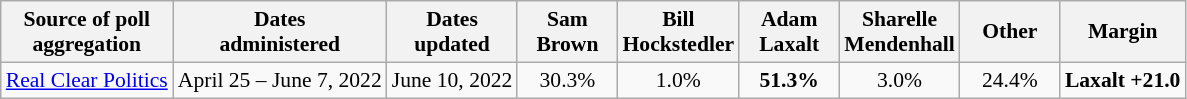<table class="wikitable sortable" style="text-align:center;font-size:90%;line-height:17px">
<tr>
<th>Source of poll<br>aggregation</th>
<th>Dates<br>administered</th>
<th>Dates<br>updated</th>
<th style="width:60px;">Sam<br>Brown</th>
<th style="width:60px;">Bill<br>Hockstedler</th>
<th style="width:60px;">Adam<br>Laxalt</th>
<th style="width:60px;">Sharelle<br>Mendenhall</th>
<th style="width:60px;">Other<br></th>
<th>Margin</th>
</tr>
<tr>
<td><a href='#'>Real Clear Politics</a></td>
<td>April 25 – June 7, 2022</td>
<td>June 10, 2022</td>
<td>30.3%</td>
<td>1.0%</td>
<td><strong>51.3%</strong></td>
<td>3.0%</td>
<td>24.4%</td>
<td><strong>Laxalt +21.0</strong></td>
</tr>
</table>
